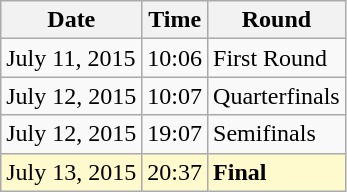<table class="wikitable">
<tr>
<th>Date</th>
<th>Time</th>
<th>Round</th>
</tr>
<tr>
<td>July 11, 2015</td>
<td>10:06</td>
<td>First Round</td>
</tr>
<tr>
<td>July 12, 2015</td>
<td>10:07</td>
<td>Quarterfinals</td>
</tr>
<tr>
<td>July 12, 2015</td>
<td>19:07</td>
<td>Semifinals</td>
</tr>
<tr style=background:lemonchiffon>
<td>July 13, 2015</td>
<td>20:37</td>
<td><strong>Final</strong></td>
</tr>
</table>
